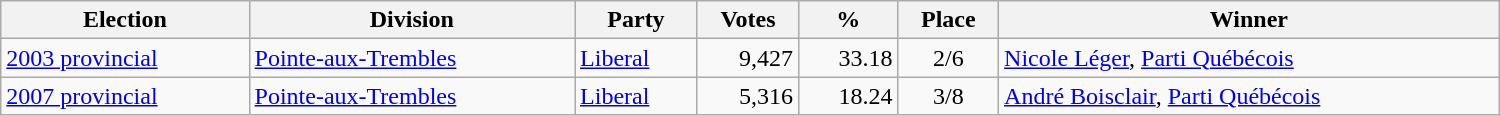<table class="wikitable" width="1000">
<tr>
<th align="left">Election</th>
<th align="left">Division</th>
<th align="left">Party</th>
<th align="right">Votes</th>
<th align="right">%</th>
<th align="center">Place</th>
<th align="center">Winner</th>
</tr>
<tr>
<td align="left"><a href='#'>2003 provincial</a></td>
<td align="left"><a href='#'>Pointe-aux-Trembles</a></td>
<td align="left"><a href='#'>Liberal</a></td>
<td align="right">9,427</td>
<td align="right">33.18</td>
<td align="center">2/6</td>
<td align="left"><a href='#'>Nicole Léger</a>, <a href='#'>Parti Québécois</a></td>
</tr>
<tr>
<td align="left"><a href='#'>2007 provincial</a></td>
<td align="left"><a href='#'>Pointe-aux-Trembles</a></td>
<td align="left"><a href='#'>Liberal</a></td>
<td align="right">5,316</td>
<td align="right">18.24</td>
<td align="center">3/8</td>
<td align="left"><a href='#'>André Boisclair</a>, <a href='#'>Parti Québécois</a></td>
</tr>
</table>
